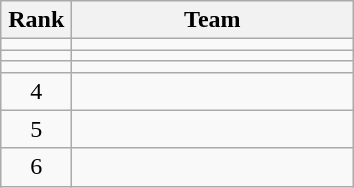<table class="wikitable" style="text-align: center;">
<tr>
<th width=40>Rank</th>
<th width=180>Team</th>
</tr>
<tr>
<td></td>
<td align=left></td>
</tr>
<tr>
<td></td>
<td align=left></td>
</tr>
<tr>
<td></td>
<td align=left></td>
</tr>
<tr>
<td>4</td>
<td align=left></td>
</tr>
<tr>
<td>5</td>
<td align=left></td>
</tr>
<tr>
<td>6</td>
<td align=left></td>
</tr>
</table>
